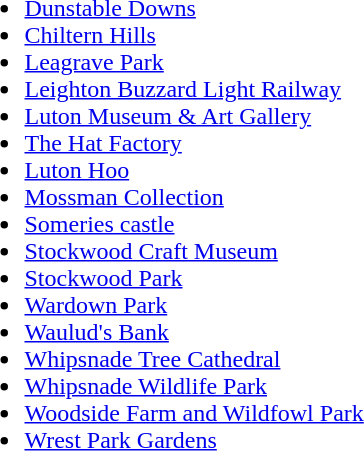<table>
<tr>
<td valign="top"><br><ul><li>  <a href='#'>Dunstable Downs</a></li><li>  <a href='#'>Chiltern Hills</a></li><li>  <a href='#'>Leagrave Park</a></li><li>  <a href='#'>Leighton Buzzard Light Railway</a></li><li> <a href='#'>Luton Museum & Art Gallery</a></li><li><a href='#'>The Hat Factory</a></li><li>  <a href='#'>Luton Hoo</a></li><li> <a href='#'>Mossman Collection</a></li><li>  <a href='#'>Someries castle</a></li><li>  <a href='#'>Stockwood Craft Museum</a></li><li> <a href='#'>Stockwood Park</a></li><li> <a href='#'>Wardown Park</a></li><li>  <a href='#'>Waulud's Bank</a></li><li> <a href='#'>Whipsnade Tree Cathedral</a></li><li>  <a href='#'>Whipsnade Wildlife Park</a></li><li><a href='#'>Woodside Farm and Wildfowl Park</a></li><li> <a href='#'>Wrest Park Gardens</a></li></ul></td>
</tr>
</table>
